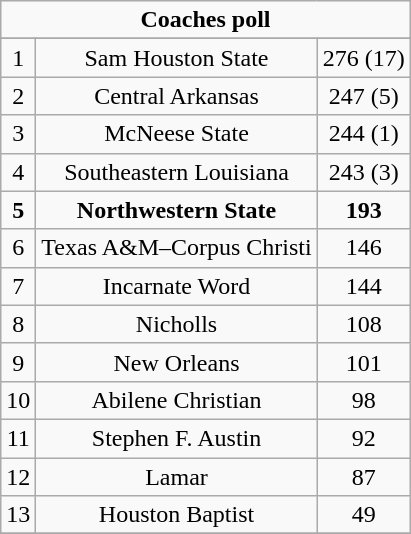<table class="wikitable">
<tr align="center">
<td align="center" Colspan="3"><strong>Coaches poll</strong></td>
</tr>
<tr align="center">
</tr>
<tr align="center">
<td>1</td>
<td>Sam Houston State</td>
<td>276 (17)</td>
</tr>
<tr align="center">
<td>2</td>
<td>Central Arkansas</td>
<td>247 (5)</td>
</tr>
<tr align="center">
<td>3</td>
<td>McNeese State</td>
<td>244 (1)</td>
</tr>
<tr align="center">
<td>4</td>
<td>Southeastern Louisiana</td>
<td>243 (3)</td>
</tr>
<tr align="center">
<td><strong>5</strong></td>
<td><strong>Northwestern State</strong></td>
<td><strong>193</strong></td>
</tr>
<tr align="center">
<td>6</td>
<td>Texas A&M–Corpus Christi</td>
<td>146</td>
</tr>
<tr align="center">
<td>7</td>
<td>Incarnate Word</td>
<td>144</td>
</tr>
<tr align="center">
<td>8</td>
<td>Nicholls</td>
<td>108</td>
</tr>
<tr align="center">
<td>9</td>
<td>New Orleans</td>
<td>101</td>
</tr>
<tr align="center">
<td>10</td>
<td>Abilene Christian</td>
<td>98</td>
</tr>
<tr align="center">
<td>11</td>
<td>Stephen F. Austin</td>
<td>92</td>
</tr>
<tr align="center">
<td>12</td>
<td>Lamar</td>
<td>87</td>
</tr>
<tr align="center">
<td>13</td>
<td>Houston Baptist</td>
<td>49</td>
</tr>
<tr align="center">
</tr>
</table>
